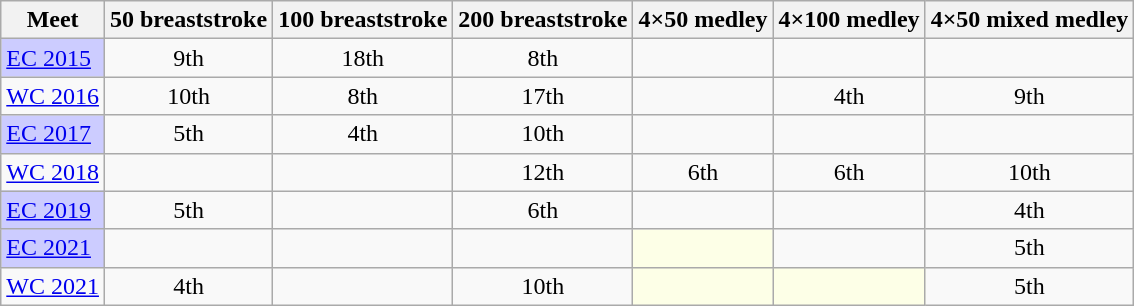<table class="sortable wikitable">
<tr>
<th>Meet</th>
<th class="unsortable">50 breaststroke</th>
<th class="unsortable">100 breaststroke</th>
<th class="unsortable">200 breaststroke</th>
<th class="unsortable">4×50 medley</th>
<th class="unsortable">4×100 medley</th>
<th class="unsortable">4×50 mixed medley</th>
</tr>
<tr>
<td style="background:#ccccff"><a href='#'>EC 2015</a></td>
<td align="center">9th</td>
<td align="center">18th</td>
<td align="center">8th</td>
<td align="center"></td>
<td></td>
<td align="center"></td>
</tr>
<tr>
<td><a href='#'>WC 2016</a></td>
<td align="center">10th</td>
<td align="center">8th</td>
<td align="center">17th</td>
<td align="center"></td>
<td align="center">4th</td>
<td align="center">9th</td>
</tr>
<tr>
<td style="background:#ccccff"><a href='#'>EC 2017</a></td>
<td align="center">5th</td>
<td align="center">4th</td>
<td align="center">10th</td>
<td align="center"></td>
<td></td>
<td align="center"></td>
</tr>
<tr>
<td><a href='#'>WC 2018</a></td>
<td align="center"></td>
<td align="center"></td>
<td align="center">12th</td>
<td align="center">6th</td>
<td align="center">6th</td>
<td align="center">10th</td>
</tr>
<tr>
<td style="background:#ccccff"><a href='#'>EC 2019</a></td>
<td align="center">5th</td>
<td align="center"></td>
<td align="center">6th</td>
<td align="center"></td>
<td></td>
<td align="center">4th</td>
</tr>
<tr>
<td style="background:#ccccff"><a href='#'>EC 2021</a></td>
<td align="center"></td>
<td align="center"></td>
<td align="center"></td>
<td style="background:#fdffe7"></td>
<td></td>
<td align="center">5th</td>
</tr>
<tr>
<td><a href='#'>WC 2021</a></td>
<td align="center">4th</td>
<td align="center"></td>
<td align="center">10th</td>
<td style="background:#fdffe7"></td>
<td style="background:#fdffe7"></td>
<td align="center">5th</td>
</tr>
</table>
